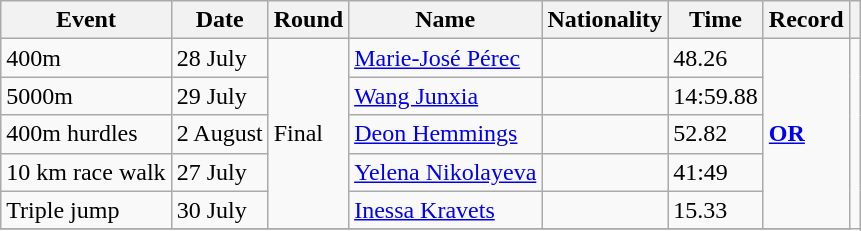<table class="wikitable sortable">
<tr>
<th>Event</th>
<th>Date</th>
<th>Round</th>
<th>Name</th>
<th>Nationality</th>
<th>Time</th>
<th>Record</th>
<th></th>
</tr>
<tr>
<td>400m</td>
<td>28 July</td>
<td rowspan="5">Final</td>
<td align="left"><a href='#'>Marie-José Pérec</a></td>
<td align="left"></td>
<td>48.26</td>
<td rowspan="5"><strong><a href='#'>OR</a></strong></td>
</tr>
<tr>
<td>5000m</td>
<td>29 July</td>
<td align="left"><a href='#'>Wang Junxia</a></td>
<td align="left"></td>
<td>14:59.88</td>
</tr>
<tr>
<td>400m hurdles</td>
<td>2 August</td>
<td align="left"><a href='#'>Deon Hemmings</a></td>
<td align="left"></td>
<td>52.82</td>
</tr>
<tr>
<td>10 km race walk</td>
<td>27 July</td>
<td align="left"><a href='#'>Yelena Nikolayeva</a></td>
<td align="left"></td>
<td>41:49</td>
</tr>
<tr>
<td>Triple jump</td>
<td>30 July</td>
<td align="left"><a href='#'>Inessa Kravets</a></td>
<td align="left"></td>
<td>15.33</td>
</tr>
<tr>
</tr>
</table>
